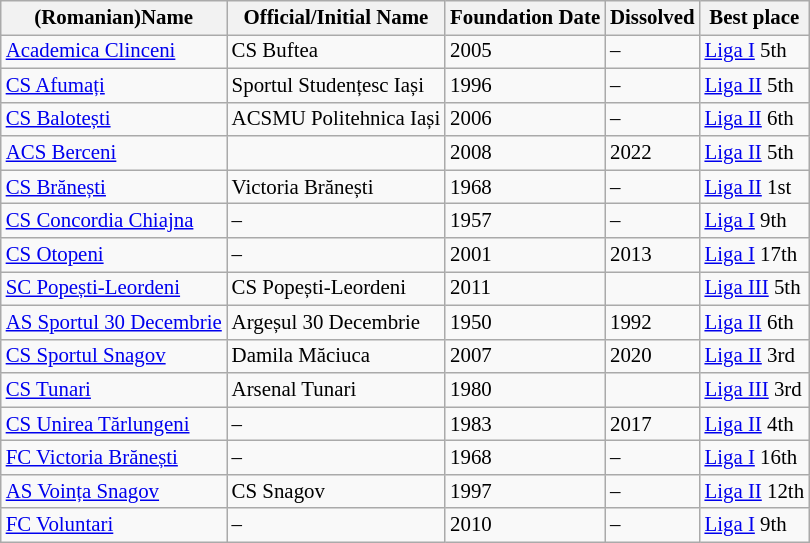<table class="wikitable sortable mw-collapsible" style=" font-size: 87%;">
<tr>
<th>(Romanian)Name</th>
<th>Official/Initial Name</th>
<th>Foundation Date</th>
<th>Dissolved</th>
<th>Best place</th>
</tr>
<tr>
<td><a href='#'>Academica Clinceni</a></td>
<td>CS Buftea</td>
<td>2005</td>
<td>–</td>
<td><a href='#'>Liga I</a> 5th</td>
</tr>
<tr>
<td><a href='#'>CS Afumați</a></td>
<td>Sportul Studențesc Iași</td>
<td>1996</td>
<td>–</td>
<td><a href='#'>Liga II</a> 5th</td>
</tr>
<tr>
<td><a href='#'>CS Balotești</a></td>
<td>ACSMU Politehnica Iași</td>
<td>2006</td>
<td>–</td>
<td><a href='#'>Liga II</a> 6th</td>
</tr>
<tr>
<td><a href='#'>ACS Berceni</a></td>
<td></td>
<td>2008</td>
<td>2022</td>
<td><a href='#'>Liga II</a> 5th</td>
</tr>
<tr>
<td><a href='#'>CS Brănești</a></td>
<td>Victoria Brănești</td>
<td>1968</td>
<td>–</td>
<td><a href='#'>Liga II</a> 1st</td>
</tr>
<tr>
<td><a href='#'>CS Concordia Chiajna</a></td>
<td>–</td>
<td>1957</td>
<td>–</td>
<td><a href='#'>Liga I</a> 9th</td>
</tr>
<tr>
<td><a href='#'>CS Otopeni</a></td>
<td>–</td>
<td>2001</td>
<td>2013</td>
<td><a href='#'>Liga I</a> 17th</td>
</tr>
<tr>
<td><a href='#'>SC Popești-Leordeni</a></td>
<td>CS Popești-Leordeni</td>
<td>2011</td>
<td></td>
<td><a href='#'>Liga III</a> 5th</td>
</tr>
<tr>
<td><a href='#'>AS Sportul 30 Decembrie</a></td>
<td>Argeșul 30 Decembrie</td>
<td>1950</td>
<td>1992</td>
<td><a href='#'>Liga II</a> 6th</td>
</tr>
<tr>
<td><a href='#'>CS Sportul Snagov</a></td>
<td>Damila Măciuca</td>
<td>2007</td>
<td>2020</td>
<td><a href='#'>Liga II</a> 3rd</td>
</tr>
<tr>
<td><a href='#'>CS Tunari</a></td>
<td>Arsenal Tunari</td>
<td>1980</td>
<td></td>
<td><a href='#'>Liga III</a> 3rd</td>
</tr>
<tr>
<td><a href='#'>CS Unirea Tărlungeni</a></td>
<td>–</td>
<td>1983</td>
<td>2017</td>
<td><a href='#'>Liga II</a> 4th</td>
</tr>
<tr>
<td><a href='#'>FC Victoria Brănești</a></td>
<td>–</td>
<td>1968</td>
<td>–</td>
<td><a href='#'>Liga I</a> 16th</td>
</tr>
<tr>
<td><a href='#'>AS Voința Snagov</a></td>
<td>CS Snagov</td>
<td>1997</td>
<td>–</td>
<td><a href='#'>Liga II</a> 12th</td>
</tr>
<tr>
<td><a href='#'>FC Voluntari</a></td>
<td>–</td>
<td>2010</td>
<td>–</td>
<td><a href='#'>Liga I</a> 9th</td>
</tr>
</table>
